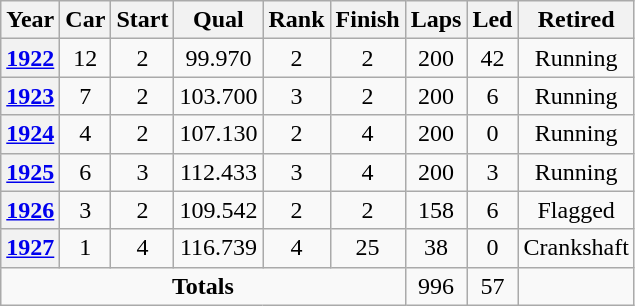<table class="wikitable" style="text-align:center">
<tr>
<th>Year</th>
<th>Car</th>
<th>Start</th>
<th>Qual</th>
<th>Rank</th>
<th>Finish</th>
<th>Laps</th>
<th>Led</th>
<th>Retired</th>
</tr>
<tr>
<th><a href='#'>1922</a></th>
<td>12</td>
<td>2</td>
<td>99.970</td>
<td>2</td>
<td>2</td>
<td>200</td>
<td>42</td>
<td>Running</td>
</tr>
<tr>
<th><a href='#'>1923</a></th>
<td>7</td>
<td>2</td>
<td>103.700</td>
<td>3</td>
<td>2</td>
<td>200</td>
<td>6</td>
<td>Running</td>
</tr>
<tr>
<th><a href='#'>1924</a></th>
<td>4</td>
<td>2</td>
<td>107.130</td>
<td>2</td>
<td>4</td>
<td>200</td>
<td>0</td>
<td>Running</td>
</tr>
<tr>
<th><a href='#'>1925</a></th>
<td>6</td>
<td>3</td>
<td>112.433</td>
<td>3</td>
<td>4</td>
<td>200</td>
<td>3</td>
<td>Running</td>
</tr>
<tr>
<th><a href='#'>1926</a></th>
<td>3</td>
<td>2</td>
<td>109.542</td>
<td>2</td>
<td>2</td>
<td>158</td>
<td>6</td>
<td>Flagged</td>
</tr>
<tr>
<th><a href='#'>1927</a></th>
<td>1</td>
<td>4</td>
<td>116.739</td>
<td>4</td>
<td>25</td>
<td>38</td>
<td>0</td>
<td>Crankshaft</td>
</tr>
<tr>
<td colspan=6><strong>Totals</strong></td>
<td>996</td>
<td>57</td>
<td></td>
</tr>
</table>
